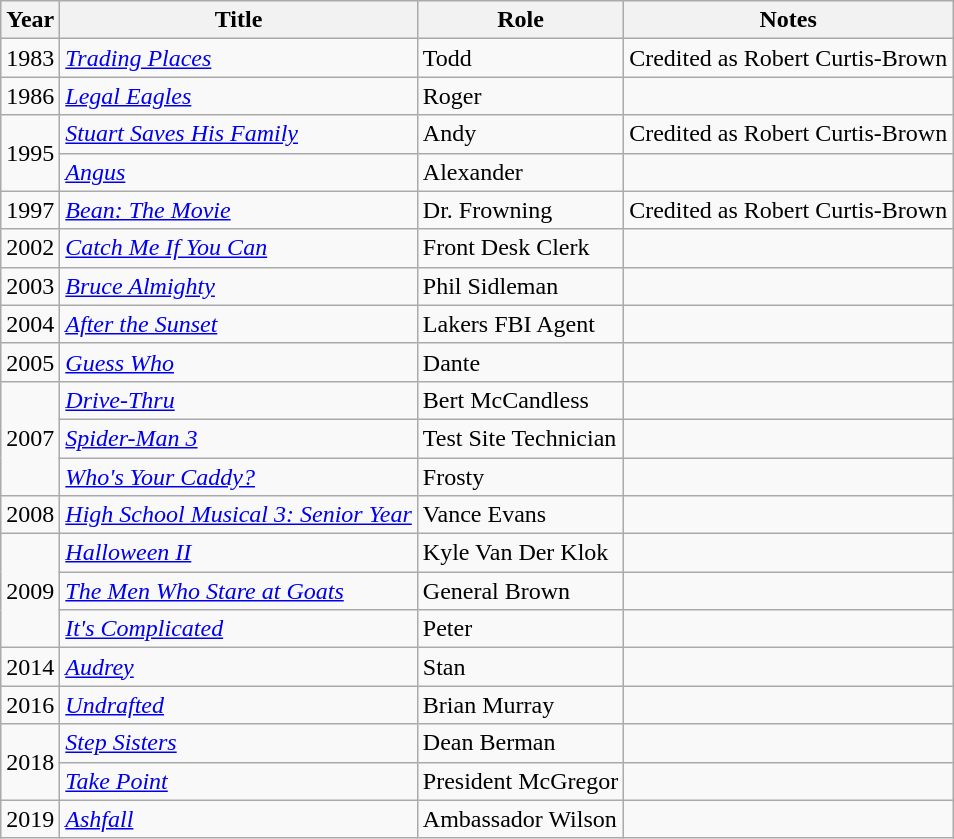<table class="wikitable sortable">
<tr>
<th>Year</th>
<th>Title</th>
<th>Role</th>
<th>Notes</th>
</tr>
<tr>
<td>1983</td>
<td><em><a href='#'>Trading Places</a></em></td>
<td>Todd</td>
<td>Credited as Robert Curtis-Brown</td>
</tr>
<tr>
<td>1986</td>
<td><em><a href='#'>Legal Eagles</a></em></td>
<td>Roger</td>
<td></td>
</tr>
<tr>
<td rowspan=2>1995</td>
<td><em><a href='#'>Stuart Saves His Family</a></em></td>
<td>Andy</td>
<td>Credited as Robert Curtis-Brown</td>
</tr>
<tr>
<td><em><a href='#'>Angus</a></em></td>
<td>Alexander</td>
<td></td>
</tr>
<tr>
<td>1997</td>
<td><em><a href='#'>Bean: The Movie</a></em></td>
<td>Dr. Frowning</td>
<td>Credited as Robert Curtis-Brown</td>
</tr>
<tr>
<td>2002</td>
<td><em><a href='#'>Catch Me If You Can</a></em></td>
<td>Front Desk Clerk</td>
<td></td>
</tr>
<tr>
<td>2003</td>
<td><em><a href='#'>Bruce Almighty</a></em></td>
<td>Phil Sidleman</td>
<td></td>
</tr>
<tr>
<td>2004</td>
<td><em><a href='#'>After the Sunset</a></em></td>
<td>Lakers FBI Agent</td>
<td></td>
</tr>
<tr>
<td>2005</td>
<td><em><a href='#'>Guess Who</a></em></td>
<td>Dante</td>
<td></td>
</tr>
<tr>
<td rowspan=3>2007</td>
<td><em><a href='#'>Drive-Thru</a></em></td>
<td>Bert McCandless</td>
<td></td>
</tr>
<tr>
<td><em><a href='#'>Spider-Man 3</a></em></td>
<td>Test Site Technician</td>
<td></td>
</tr>
<tr>
<td><em><a href='#'>Who's Your Caddy?</a></em></td>
<td>Frosty</td>
<td></td>
</tr>
<tr>
<td>2008</td>
<td><em><a href='#'>High School Musical 3: Senior Year</a></em></td>
<td>Vance Evans</td>
<td></td>
</tr>
<tr>
<td rowspan=3>2009</td>
<td><em><a href='#'>Halloween II</a></em></td>
<td>Kyle Van Der Klok</td>
<td></td>
</tr>
<tr>
<td><em><a href='#'>The Men Who Stare at Goats</a></em></td>
<td>General Brown</td>
<td></td>
</tr>
<tr>
<td><em><a href='#'>It's Complicated</a></em></td>
<td>Peter</td>
<td></td>
</tr>
<tr>
<td>2014</td>
<td><em><a href='#'>Audrey</a></em></td>
<td>Stan</td>
<td></td>
</tr>
<tr>
<td>2016</td>
<td><em><a href='#'>Undrafted</a></em></td>
<td>Brian Murray</td>
<td></td>
</tr>
<tr>
<td rowspan=2>2018</td>
<td><em><a href='#'>Step Sisters</a></em></td>
<td>Dean Berman</td>
<td></td>
</tr>
<tr>
<td><em><a href='#'>Take Point</a></em></td>
<td>President McGregor</td>
<td></td>
</tr>
<tr>
<td>2019</td>
<td><em><a href='#'>Ashfall</a></em></td>
<td>Ambassador Wilson</td>
<td></td>
</tr>
</table>
